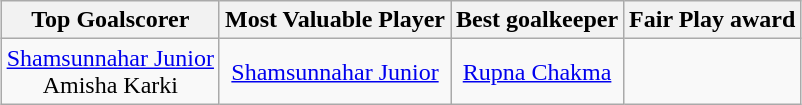<table class="wikitable" style="text-align: center; margin: 0 auto;">
<tr>
<th>Top Goalscorer</th>
<th>Most Valuable Player</th>
<th>Best goalkeeper</th>
<th>Fair Play award</th>
</tr>
<tr>
<td> <a href='#'>Shamsunnahar Junior</a><br> Amisha Karki</td>
<td> <a href='#'>Shamsunnahar Junior</a></td>
<td> <a href='#'>Rupna Chakma</a></td>
<td></td>
</tr>
</table>
